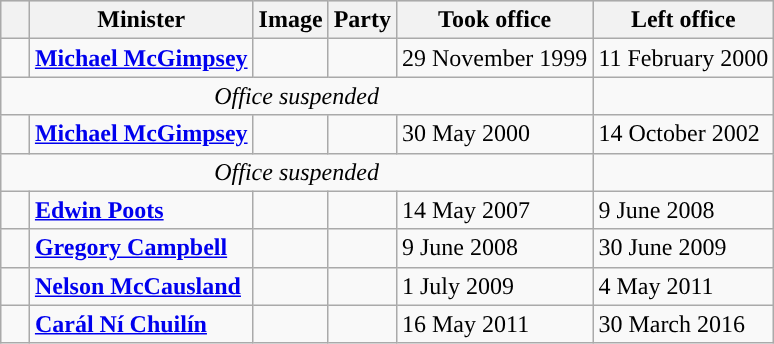<table class="wikitable" style="margin: 1em auto 1em auto">
<tr bgcolor=cccccc>
<th></th>
<th>Minister</th>
<th>Image</th>
<th>Party</th>
<th>Took office</th>
<th>Left office</th>
</tr>
<tr>
<td style="background:">   </td>
<td><strong><a href='#'>Michael McGimpsey</a></strong></td>
<td></td>
<td></td>
<td>29 November 1999</td>
<td>11 February 2000</td>
</tr>
<tr>
<td colspan="5" align="center"><em>Office suspended</em></td>
</tr>
<tr>
<td style="background:">   </td>
<td><strong><a href='#'>Michael McGimpsey</a></strong></td>
<td></td>
<td></td>
<td>30 May 2000</td>
<td>14 October 2002</td>
</tr>
<tr>
<td colspan="5" align="center"><em>Office suspended</em></td>
<td></td>
</tr>
<tr>
<td style="background:">   </td>
<td><strong><a href='#'>Edwin Poots</a></strong></td>
<td></td>
<td></td>
<td>14 May 2007</td>
<td>9 June 2008</td>
</tr>
<tr>
<td style="background:">   </td>
<td><strong><a href='#'>Gregory Campbell</a></strong></td>
<td></td>
<td></td>
<td>9 June 2008</td>
<td>30 June 2009</td>
</tr>
<tr>
<td style="background:">   </td>
<td><strong><a href='#'>Nelson McCausland</a></strong></td>
<td></td>
<td></td>
<td>1 July 2009</td>
<td>4 May 2011</td>
</tr>
<tr>
<td style="background:">   </td>
<td><strong><a href='#'>Carál Ní Chuilín</a></strong></td>
<td></td>
<td></td>
<td>16 May 2011</td>
<td>30 March 2016</td>
</tr>
</table>
